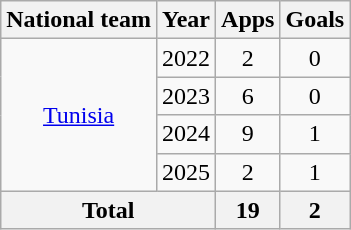<table class="wikitable" style="text-align: center;">
<tr>
<th>National team</th>
<th>Year</th>
<th>Apps</th>
<th>Goals</th>
</tr>
<tr>
<td rowspan="4"><a href='#'>Tunisia</a></td>
<td>2022</td>
<td>2</td>
<td>0</td>
</tr>
<tr>
<td>2023</td>
<td>6</td>
<td>0</td>
</tr>
<tr>
<td>2024</td>
<td>9</td>
<td>1</td>
</tr>
<tr>
<td>2025</td>
<td>2</td>
<td>1</td>
</tr>
<tr>
<th colspan="2">Total</th>
<th>19</th>
<th>2</th>
</tr>
</table>
